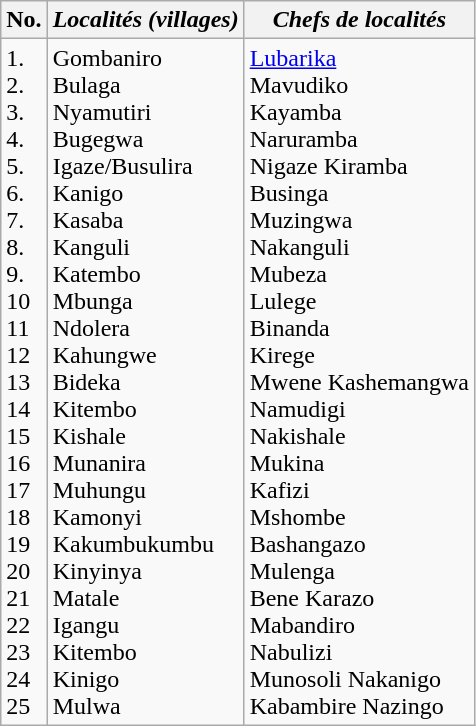<table class="wikitable">
<tr>
<th>No.</th>
<th><em>Localités (villages)</em></th>
<th><em>Chefs de localités</em></th>
</tr>
<tr>
<td>1.<br>2.<br>3.<br>4.<br>5.<br>6.<br>7.<br>8.<br>9.<br>10<br>11<br>12<br>13<br>14<br>15<br>16<br>17<br>18<br>19<br>20<br>21<br>22<br>23<br>24<br>25</td>
<td>Gombaniro<br>Bulaga<br>Nyamutiri<br>Bugegwa<br>Igaze/Busulira<br>Kanigo<br>Kasaba<br>Kanguli<br>Katembo<br>Mbunga<br>Ndolera<br>Kahungwe<br>Bideka<br>Kitembo<br>Kishale<br>Munanira<br>Muhungu<br>Kamonyi<br>Kakumbukumbu<br>Kinyinya<br>Matale<br>Igangu<br>Kitembo<br>Kinigo<br>Mulwa</td>
<td><a href='#'>Lubarika</a><br>Mavudiko<br>Kayamba<br>Naruramba<br>Nigaze Kiramba<br>Businga<br>Muzingwa<br>Nakanguli<br>Mubeza<br>Lulege<br>Binanda<br>Kirege<br>Mwene Kashemangwa<br>Namudigi<br>Nakishale<br>Mukina<br>Kafizi<br>Mshombe<br>Bashangazo<br>Mulenga<br>Bene Karazo<br>Mabandiro<br>Nabulizi<br>Munosoli Nakanigo<br>Kabambire Nazingo</td>
</tr>
</table>
